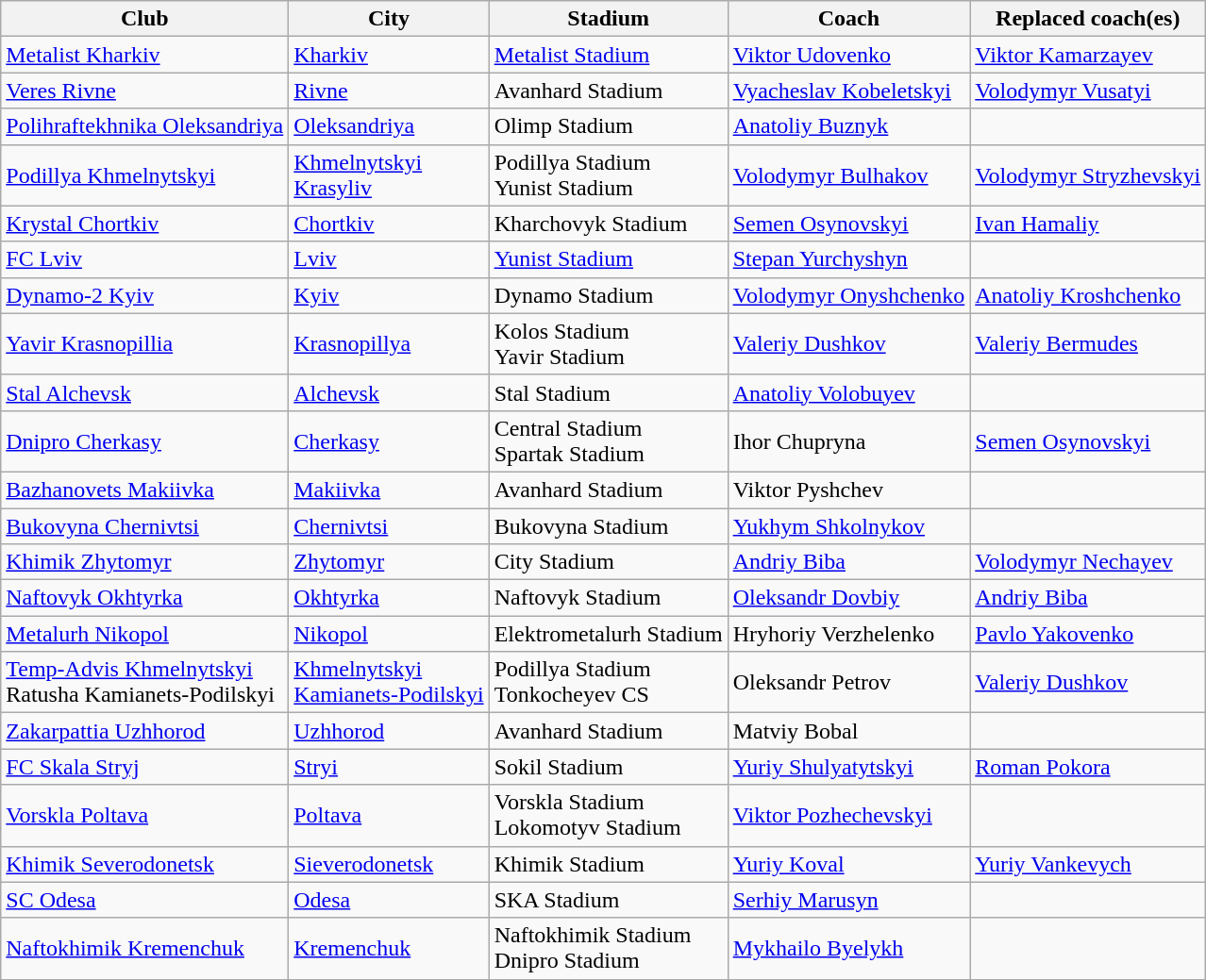<table class="wikitable">
<tr>
<th>Club</th>
<th>City</th>
<th>Stadium</th>
<th>Coach</th>
<th>Replaced coach(es)</th>
</tr>
<tr>
<td><a href='#'>Metalist Kharkiv</a></td>
<td><a href='#'>Kharkiv</a></td>
<td><a href='#'>Metalist Stadium</a></td>
<td><a href='#'>Viktor Udovenko</a></td>
<td><a href='#'>Viktor Kamarzayev</a></td>
</tr>
<tr>
<td><a href='#'>Veres Rivne</a></td>
<td><a href='#'>Rivne</a></td>
<td>Avanhard Stadium</td>
<td><a href='#'>Vyacheslav Kobeletskyi</a></td>
<td><a href='#'>Volodymyr Vusatyi</a></td>
</tr>
<tr>
<td><a href='#'>Polihraftekhnika Oleksandriya</a></td>
<td><a href='#'>Oleksandriya</a></td>
<td>Olimp Stadium</td>
<td><a href='#'>Anatoliy Buznyk</a></td>
<td></td>
</tr>
<tr>
<td><a href='#'>Podillya Khmelnytskyi</a></td>
<td><a href='#'>Khmelnytskyi</a><br><a href='#'>Krasyliv</a></td>
<td>Podillya Stadium<br>Yunist Stadium</td>
<td><a href='#'>Volodymyr Bulhakov</a></td>
<td><a href='#'>Volodymyr Stryzhevskyi</a></td>
</tr>
<tr>
<td><a href='#'>Krystal Chortkiv</a></td>
<td><a href='#'>Chortkiv</a></td>
<td>Kharchovyk Stadium</td>
<td><a href='#'>Semen Osynovskyi</a></td>
<td><a href='#'>Ivan Hamaliy</a></td>
</tr>
<tr>
<td><a href='#'>FC Lviv</a></td>
<td><a href='#'>Lviv</a></td>
<td><a href='#'>Yunist Stadium</a></td>
<td><a href='#'>Stepan Yurchyshyn</a></td>
<td></td>
</tr>
<tr>
<td><a href='#'>Dynamo-2 Kyiv</a></td>
<td><a href='#'>Kyiv</a></td>
<td>Dynamo Stadium</td>
<td><a href='#'>Volodymyr Onyshchenko</a></td>
<td><a href='#'>Anatoliy Kroshchenko</a></td>
</tr>
<tr>
<td><a href='#'>Yavir Krasnopillia</a></td>
<td><a href='#'>Krasnopillya</a></td>
<td>Kolos Stadium<br>Yavir Stadium</td>
<td><a href='#'>Valeriy Dushkov</a></td>
<td><a href='#'>Valeriy Bermudes</a></td>
</tr>
<tr>
<td><a href='#'>Stal Alchevsk</a></td>
<td><a href='#'>Alchevsk</a></td>
<td>Stal Stadium</td>
<td><a href='#'>Anatoliy Volobuyev</a></td>
<td></td>
</tr>
<tr>
<td><a href='#'>Dnipro Cherkasy</a></td>
<td><a href='#'>Cherkasy</a></td>
<td>Central Stadium<br>Spartak Stadium</td>
<td>Ihor Chupryna</td>
<td><a href='#'>Semen Osynovskyi</a></td>
</tr>
<tr>
<td><a href='#'>Bazhanovets Makiivka</a></td>
<td><a href='#'>Makiivka</a></td>
<td>Avanhard Stadium</td>
<td>Viktor Pyshchev</td>
<td></td>
</tr>
<tr>
<td><a href='#'>Bukovyna Chernivtsi</a></td>
<td><a href='#'>Chernivtsi</a></td>
<td>Bukovyna Stadium</td>
<td><a href='#'>Yukhym Shkolnykov</a></td>
<td></td>
</tr>
<tr>
<td><a href='#'>Khimik Zhytomyr</a></td>
<td><a href='#'>Zhytomyr</a></td>
<td>City Stadium</td>
<td><a href='#'>Andriy Biba</a></td>
<td><a href='#'>Volodymyr Nechayev</a></td>
</tr>
<tr>
<td><a href='#'>Naftovyk Okhtyrka</a></td>
<td><a href='#'>Okhtyrka</a></td>
<td>Naftovyk Stadium</td>
<td><a href='#'>Oleksandr Dovbiy</a></td>
<td><a href='#'>Andriy Biba</a></td>
</tr>
<tr>
<td><a href='#'>Metalurh Nikopol</a></td>
<td><a href='#'>Nikopol</a></td>
<td>Elektrometalurh Stadium</td>
<td>Hryhoriy Verzhelenko</td>
<td><a href='#'>Pavlo Yakovenko</a></td>
</tr>
<tr>
<td><a href='#'>Temp-Advis Khmelnytskyi</a><br>Ratusha Kamianets-Podilskyi</td>
<td><a href='#'>Khmelnytskyi</a><br><a href='#'>Kamianets-Podilskyi</a></td>
<td>Podillya Stadium<br>Tonkocheyev CS</td>
<td>Oleksandr Petrov</td>
<td><a href='#'>Valeriy Dushkov</a></td>
</tr>
<tr>
<td><a href='#'>Zakarpattia Uzhhorod</a></td>
<td><a href='#'>Uzhhorod</a></td>
<td>Avanhard Stadium</td>
<td>Matviy Bobal</td>
<td></td>
</tr>
<tr>
<td><a href='#'>FC Skala Stryj</a></td>
<td><a href='#'>Stryi</a></td>
<td>Sokil Stadium</td>
<td><a href='#'>Yuriy Shulyatytskyi</a></td>
<td><a href='#'>Roman Pokora</a></td>
</tr>
<tr>
<td><a href='#'>Vorskla Poltava</a></td>
<td><a href='#'>Poltava</a></td>
<td>Vorskla Stadium<br>Lokomotyv Stadium</td>
<td><a href='#'>Viktor Pozhechevskyi</a></td>
<td></td>
</tr>
<tr>
<td><a href='#'>Khimik Severodonetsk</a></td>
<td><a href='#'>Sieverodonetsk</a></td>
<td>Khimik Stadium</td>
<td><a href='#'>Yuriy Koval</a></td>
<td><a href='#'>Yuriy Vankevych</a></td>
</tr>
<tr>
<td><a href='#'>SC Odesa</a></td>
<td><a href='#'>Odesa</a></td>
<td>SKA Stadium</td>
<td><a href='#'>Serhiy Marusyn</a></td>
<td></td>
</tr>
<tr>
<td><a href='#'>Naftokhimik Kremenchuk</a></td>
<td><a href='#'>Kremenchuk</a></td>
<td>Naftokhimik Stadium<br>Dnipro Stadium</td>
<td><a href='#'>Mykhailo Byelykh</a></td>
<td></td>
</tr>
</table>
